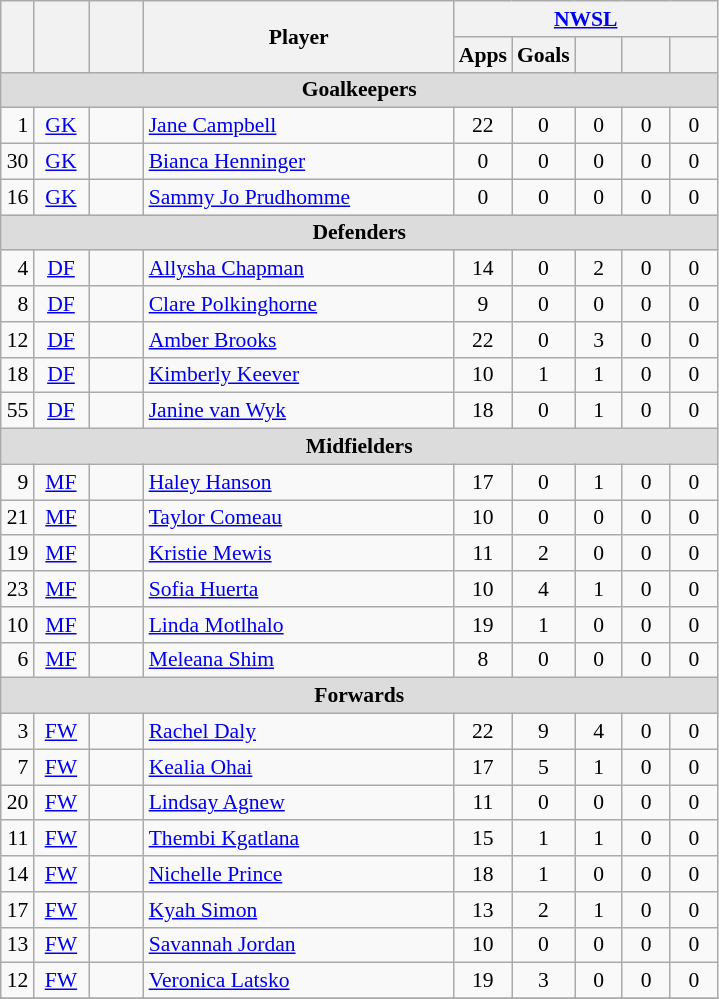<table class="wikitable" style="text-align: center; font-size:90%">
<tr>
<th style="background:#f2f2f2; text-align:center;" width="15px" rowspan="2"></th>
<th style="background:#f2f2f2; text-align:center;" width="30px" rowspan="2"></th>
<th style="background:#f2f2f2; text-align:center;" width="30px" rowspan="2"></th>
<th style="background:#f2f2f2; text-align:center;" width="200px" rowspan="2">Player</th>
<th style="background:#f2f2f2; text-align:center;" width="120px" colspan="5"><a href='#'>NWSL</a></th>
</tr>
<tr>
<th style="background:#f2f2f2; text-align:center;" width="25px">Apps</th>
<th style="background:#f2f2f2; text-align:center;" width="25px">Goals</th>
<th style="background:#f2f2f2; text-align:center;" width="25px"></th>
<th style="background:#f2f2f2; text-align:center;" width="25px"></th>
<th style="background:#f2f2f2; text-align:center;" width="25px"></th>
</tr>
<tr>
<th colspan=9 style="background:#dcdcdc; text-align:center;">Goalkeepers</th>
</tr>
<tr>
<td align=right>1</td>
<td><a href='#'>GK</a></td>
<td></td>
<td align=left><a href='#'>Jane Campbell</a></td>
<td>22</td>
<td>0</td>
<td>0</td>
<td>0</td>
<td>0</td>
</tr>
<tr>
<td align=right>30</td>
<td><a href='#'>GK</a></td>
<td></td>
<td align=left><a href='#'>Bianca Henninger</a></td>
<td>0</td>
<td>0</td>
<td>0</td>
<td>0</td>
<td>0</td>
</tr>
<tr>
<td align=right>16</td>
<td><a href='#'>GK</a></td>
<td></td>
<td align=left><a href='#'>Sammy Jo Prudhomme</a></td>
<td>0</td>
<td>0</td>
<td>0</td>
<td>0</td>
<td>0</td>
</tr>
<tr>
<th colspan=9 style="background:#dcdcdc; text-align:center;">Defenders</th>
</tr>
<tr>
<td align=right>4</td>
<td><a href='#'>DF</a></td>
<td></td>
<td align=left><a href='#'>Allysha Chapman</a></td>
<td>14</td>
<td>0</td>
<td>2</td>
<td>0</td>
<td>0</td>
</tr>
<tr>
<td align=right>8</td>
<td><a href='#'>DF</a></td>
<td></td>
<td align=left><a href='#'>Clare Polkinghorne</a></td>
<td>9</td>
<td>0</td>
<td>0</td>
<td>0</td>
<td>0</td>
</tr>
<tr>
<td align=right>12</td>
<td><a href='#'>DF</a></td>
<td></td>
<td align=left><a href='#'>Amber Brooks</a></td>
<td>22</td>
<td>0</td>
<td>3</td>
<td>0</td>
<td>0</td>
</tr>
<tr>
<td align=right>18</td>
<td><a href='#'>DF</a></td>
<td></td>
<td align=left><a href='#'>Kimberly Keever</a></td>
<td>10</td>
<td>1</td>
<td>1</td>
<td>0</td>
<td>0</td>
</tr>
<tr>
<td align=right>55</td>
<td><a href='#'>DF</a></td>
<td></td>
<td align=left><a href='#'>Janine van Wyk</a></td>
<td>18</td>
<td>0</td>
<td>1</td>
<td>0</td>
<td>0</td>
</tr>
<tr>
<th colspan=9 style="background:#dcdcdc; text-align:center;">Midfielders</th>
</tr>
<tr>
<td align=right>9</td>
<td><a href='#'>MF</a></td>
<td></td>
<td align=left><a href='#'>Haley Hanson</a></td>
<td>17</td>
<td>0</td>
<td>1</td>
<td>0</td>
<td>0</td>
</tr>
<tr>
<td align=right>21</td>
<td><a href='#'>MF</a></td>
<td></td>
<td align=left><a href='#'>Taylor Comeau</a></td>
<td>10</td>
<td>0</td>
<td>0</td>
<td>0</td>
<td>0</td>
</tr>
<tr>
<td align=right>19</td>
<td><a href='#'>MF</a></td>
<td></td>
<td align=left><a href='#'>Kristie Mewis</a></td>
<td>11</td>
<td>2</td>
<td>0</td>
<td>0</td>
<td>0</td>
</tr>
<tr>
<td align=right>23</td>
<td><a href='#'>MF</a></td>
<td></td>
<td align=left><a href='#'>Sofia Huerta</a></td>
<td>10</td>
<td>4</td>
<td>1</td>
<td>0</td>
<td>0</td>
</tr>
<tr>
<td align=right>10</td>
<td><a href='#'>MF</a></td>
<td></td>
<td align=left><a href='#'>Linda Motlhalo</a></td>
<td>19</td>
<td>1</td>
<td>0</td>
<td>0</td>
<td>0</td>
</tr>
<tr>
<td align=right>6</td>
<td><a href='#'>MF</a></td>
<td></td>
<td align=left><a href='#'>Meleana Shim</a></td>
<td>8</td>
<td>0</td>
<td>0</td>
<td>0</td>
<td>0</td>
</tr>
<tr>
<th colspan=9 style="background:#dcdcdc; text-align:center;">Forwards</th>
</tr>
<tr>
<td align=right>3</td>
<td><a href='#'>FW</a></td>
<td></td>
<td align=left><a href='#'>Rachel Daly</a></td>
<td>22</td>
<td>9</td>
<td>4</td>
<td>0</td>
<td>0</td>
</tr>
<tr>
<td align=right>7</td>
<td><a href='#'>FW</a></td>
<td></td>
<td align=left><a href='#'>Kealia Ohai</a></td>
<td>17</td>
<td>5</td>
<td>1</td>
<td>0</td>
<td>0</td>
</tr>
<tr>
<td align=right>20</td>
<td><a href='#'>FW</a></td>
<td></td>
<td align=left><a href='#'>Lindsay Agnew</a></td>
<td>11</td>
<td>0</td>
<td>0</td>
<td>0</td>
<td>0</td>
</tr>
<tr>
<td align=right>11</td>
<td><a href='#'>FW</a></td>
<td></td>
<td align=left><a href='#'>Thembi Kgatlana</a></td>
<td>15</td>
<td>1</td>
<td>1</td>
<td>0</td>
<td>0</td>
</tr>
<tr>
<td align=right>14</td>
<td><a href='#'>FW</a></td>
<td></td>
<td align=left><a href='#'>Nichelle Prince</a></td>
<td>18</td>
<td>1</td>
<td>0</td>
<td>0</td>
<td>0</td>
</tr>
<tr>
<td align=right>17</td>
<td><a href='#'>FW</a></td>
<td></td>
<td align=left><a href='#'>Kyah Simon</a></td>
<td>13</td>
<td>2</td>
<td>1</td>
<td>0</td>
<td>0</td>
</tr>
<tr>
<td align=right>13</td>
<td><a href='#'>FW</a></td>
<td></td>
<td align=left><a href='#'>Savannah Jordan</a></td>
<td>10</td>
<td>0</td>
<td>0</td>
<td>0</td>
<td>0</td>
</tr>
<tr>
<td align=right>12</td>
<td><a href='#'>FW</a></td>
<td></td>
<td align=left><a href='#'>Veronica Latsko</a></td>
<td>19</td>
<td>3</td>
<td>0</td>
<td>0</td>
<td>0</td>
</tr>
<tr>
</tr>
</table>
